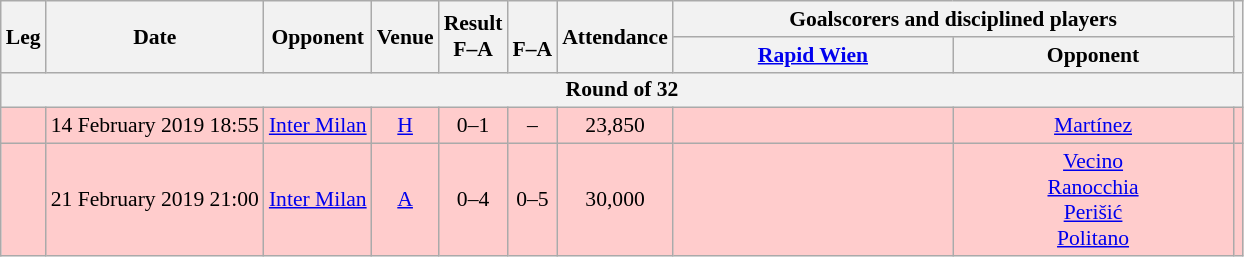<table class="wikitable" style="text-align: center;font-size:90%">
<tr>
<th rowspan="2">Leg</th>
<th rowspan="2">Date</th>
<th rowspan="2">Opponent</th>
<th rowspan="2">Venue</th>
<th rowspan="2">Result<br>F–A</th>
<th rowspan="2"><br>F–A</th>
<th rowspan="2">Attendance</th>
<th colspan="2">Goalscorers and disciplined players</th>
<th rowspan="2"></th>
</tr>
<tr>
<th style="width:180px"><a href='#'>Rapid Wien</a></th>
<th style="width:180px">Opponent</th>
</tr>
<tr>
<th colspan="10">Round of 32</th>
</tr>
<tr style="background:#fcc">
<td></td>
<td>14 February 2019 18:55</td>
<td><a href='#'>Inter Milan</a> </td>
<td><a href='#'>H</a></td>
<td>0–1</td>
<td>–</td>
<td>23,850</td>
<td></td>
<td><a href='#'>Martínez</a> </td>
<td></td>
</tr>
<tr style="background:#fcc">
<td></td>
<td>21 February 2019 21:00</td>
<td><a href='#'>Inter Milan</a> </td>
<td><a href='#'>A</a></td>
<td>0–4</td>
<td>0–5</td>
<td>30,000</td>
<td></td>
<td><a href='#'>Vecino</a>  <br> <a href='#'>Ranocchia</a>  <br> <a href='#'>Perišić</a>  <br> <a href='#'>Politano</a> </td>
<td></td>
</tr>
</table>
